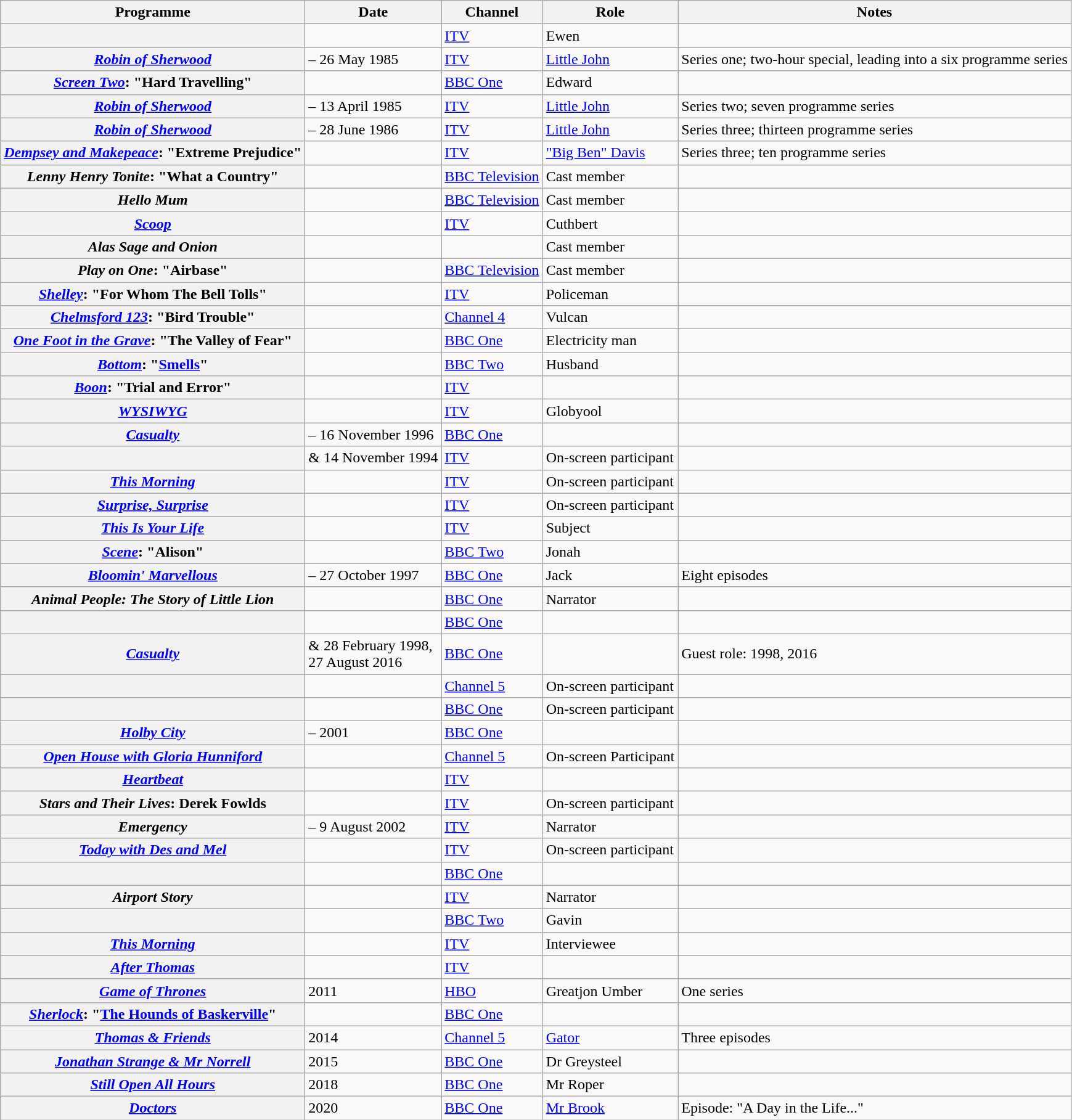<table class="wikitable plainrowheaders sortable" style="margin-right: 0;">
<tr>
<th scope="col">Programme</th>
<th scope="col">Date</th>
<th scope="col">Channel</th>
<th scope="col">Role</th>
<th scope="col" class="unsortable">Notes</th>
</tr>
<tr>
<th scope="row"></th>
<td></td>
<td><a href='#'>ITV</a></td>
<td>Ewen</td>
<td></td>
</tr>
<tr>
<th scope="row"><em><a href='#'>Robin of Sherwood</a></em></th>
<td> – 26 May 1985</td>
<td><a href='#'>ITV</a></td>
<td><a href='#'>Little John</a></td>
<td>Series one; two-hour special, leading into a six programme series</td>
</tr>
<tr>
<th scope="row"><em><a href='#'>Screen Two</a></em>: "Hard Travelling"</th>
<td></td>
<td><a href='#'>BBC One</a></td>
<td>Edward</td>
<td></td>
</tr>
<tr>
<th scope="row"><em><a href='#'>Robin of Sherwood</a></em></th>
<td> – 13 April 1985</td>
<td><a href='#'>ITV</a></td>
<td><a href='#'>Little John</a></td>
<td>Series two; seven programme series</td>
</tr>
<tr>
<th scope="row"><em><a href='#'>Robin of Sherwood</a></em></th>
<td> – 28 June 1986</td>
<td><a href='#'>ITV</a></td>
<td><a href='#'>Little John</a></td>
<td>Series three; thirteen programme series</td>
</tr>
<tr>
<th scope="row"><em><a href='#'>Dempsey and Makepeace</a></em>: "Extreme Prejudice"</th>
<td></td>
<td><a href='#'>ITV</a></td>
<td><a href='#'>"Big Ben" Davis</a></td>
<td>Series three; ten programme series</td>
</tr>
<tr>
<th scope="row"><em>Lenny Henry Tonite</em>: "What a Country"</th>
<td></td>
<td><a href='#'>BBC Television</a></td>
<td>Cast member</td>
<td></td>
</tr>
<tr>
<th scope="row"><em>Hello Mum</em></th>
<td></td>
<td><a href='#'>BBC Television</a></td>
<td>Cast member</td>
<td></td>
</tr>
<tr>
<th scope="row"><em><a href='#'>Scoop</a></em></th>
<td></td>
<td><a href='#'>ITV</a></td>
<td>Cuthbert</td>
<td></td>
</tr>
<tr>
<th scope="row"><em>Alas Sage and Onion</em></th>
<td></td>
<td></td>
<td>Cast member</td>
<td></td>
</tr>
<tr>
<th scope="row"><em>Play on One</em>: "Airbase"</th>
<td></td>
<td><a href='#'>BBC Television</a></td>
<td>Cast member</td>
<td></td>
</tr>
<tr>
<th scope="row"><em><a href='#'>Shelley</a></em>: "For Whom The Bell Tolls"</th>
<td></td>
<td><a href='#'>ITV</a></td>
<td>Policeman</td>
<td></td>
</tr>
<tr>
<th scope="row"><em><a href='#'>Chelmsford 123</a></em>: "Bird Trouble"</th>
<td></td>
<td><a href='#'>Channel 4</a></td>
<td>Vulcan</td>
<td></td>
</tr>
<tr>
<th scope="row"><em><a href='#'>One Foot in the Grave</a></em>: "The Valley of Fear"</th>
<td></td>
<td><a href='#'>BBC One</a></td>
<td>Electricity man</td>
<td></td>
</tr>
<tr>
<th scope="row"><em><a href='#'>Bottom</a></em>: "<a href='#'>Smells</a>"</th>
<td></td>
<td><a href='#'>BBC Two</a></td>
<td>Husband</td>
<td></td>
</tr>
<tr>
<th scope="row"><em><a href='#'>Boon</a></em>: "Trial and Error"</th>
<td></td>
<td><a href='#'>ITV</a></td>
<td></td>
<td></td>
</tr>
<tr>
<th scope="row"><em><a href='#'>WYSIWYG</a></em></th>
<td></td>
<td><a href='#'>ITV</a></td>
<td>Globyool</td>
<td></td>
</tr>
<tr>
<th scope="row"><em><a href='#'>Casualty</a></em></th>
<td> – 16 November 1996</td>
<td><a href='#'>BBC One</a></td>
<td></td>
<td></td>
</tr>
<tr>
<th scope="row"></th>
<td> & 14 November 1994</td>
<td><a href='#'>ITV</a></td>
<td>On-screen participant</td>
<td></td>
</tr>
<tr>
<th scope="row"><em><a href='#'>This Morning</a></em></th>
<td></td>
<td><a href='#'>ITV</a></td>
<td>On-screen participant</td>
<td></td>
</tr>
<tr>
<th scope="row"><em><a href='#'>Surprise, Surprise</a></em></th>
<td></td>
<td><a href='#'>ITV</a></td>
<td>On-screen participant</td>
<td></td>
</tr>
<tr>
<th scope="row"><em><a href='#'>This Is Your Life</a></em></th>
<td></td>
<td><a href='#'>ITV</a></td>
<td>Subject</td>
<td></td>
</tr>
<tr>
<th scope="row"><em><a href='#'>Scene</a></em>: "Alison"</th>
<td></td>
<td><a href='#'>BBC Two</a></td>
<td>Jonah</td>
<td></td>
</tr>
<tr>
<th scope="row"><em><a href='#'>Bloomin' Marvellous</a></em></th>
<td> – 27 October 1997</td>
<td><a href='#'>BBC One</a></td>
<td>Jack</td>
<td>Eight episodes</td>
</tr>
<tr>
<th scope="row"><em>Animal People: The Story of Little Lion</em></th>
<td></td>
<td><a href='#'>BBC One</a></td>
<td>Narrator</td>
<td></td>
</tr>
<tr>
<th scope="row"></th>
<td></td>
<td><a href='#'>BBC One</a></td>
<td></td>
<td></td>
</tr>
<tr>
<th scope="row"><em><a href='#'>Casualty</a></em></th>
<td> & 28 February 1998,<br>27 August 2016</td>
<td><a href='#'>BBC One</a></td>
<td></td>
<td>Guest role: 1998, 2016</td>
</tr>
<tr>
<th scope="row"></th>
<td></td>
<td><a href='#'>Channel 5</a></td>
<td>On-screen participant</td>
<td></td>
</tr>
<tr>
<th scope="row"></th>
<td></td>
<td><a href='#'>BBC One</a></td>
<td>On-screen participant</td>
<td></td>
</tr>
<tr>
<th scope="row"><em><a href='#'>Holby City</a></em></th>
<td> – 2001</td>
<td><a href='#'>BBC One</a></td>
<td></td>
<td></td>
</tr>
<tr>
<th scope="row"><em><a href='#'>Open House with Gloria Hunniford</a></em></th>
<td></td>
<td><a href='#'>Channel 5</a></td>
<td>On-screen Participant</td>
<td></td>
</tr>
<tr>
<th scope="row"><em><a href='#'>Heartbeat</a></em></th>
<td></td>
<td><a href='#'>ITV</a></td>
<td></td>
<td></td>
</tr>
<tr>
<th scope="row"><em>Stars and Their Lives</em>: Derek Fowlds</th>
<td></td>
<td><a href='#'>ITV</a></td>
<td>On-screen participant</td>
<td></td>
</tr>
<tr>
<th scope="row"><em>Emergency</em></th>
<td> – 9 August 2002</td>
<td><a href='#'>ITV</a></td>
<td>Narrator</td>
<td></td>
</tr>
<tr>
<th scope="row"><em><a href='#'>Today with Des and Mel</a></em></th>
<td></td>
<td><a href='#'>ITV</a></td>
<td>On-screen participant</td>
<td></td>
</tr>
<tr>
<th scope="row"></th>
<td></td>
<td><a href='#'>BBC One</a></td>
<td></td>
<td></td>
</tr>
<tr>
<th scope="row"><em>Airport Story</em></th>
<td></td>
<td><a href='#'>ITV</a></td>
<td>Narrator</td>
<td></td>
</tr>
<tr>
<th scope="row"></th>
<td></td>
<td><a href='#'>BBC Two</a></td>
<td>Gavin</td>
<td></td>
</tr>
<tr>
<th scope="row"><a href='#'><em>This Morning</em></a></th>
<td></td>
<td><a href='#'>ITV</a></td>
<td>Interviewee</td>
<td></td>
</tr>
<tr>
<th scope="row"><em><a href='#'>After Thomas</a></em></th>
<td></td>
<td><a href='#'>ITV</a></td>
<td></td>
<td></td>
</tr>
<tr>
<th scope="row"><em><a href='#'>Game of Thrones</a></em></th>
<td>2011</td>
<td><a href='#'>HBO</a></td>
<td>Greatjon Umber</td>
<td>One series</td>
</tr>
<tr>
<th scope="row"><em><a href='#'>Sherlock</a></em>: "<a href='#'>The Hounds of Baskerville</a>"</th>
<td></td>
<td><a href='#'>BBC One</a></td>
<td></td>
<td></td>
</tr>
<tr>
<th scope="row"><em><a href='#'>Thomas & Friends</a></em></th>
<td>2014</td>
<td><a href='#'>Channel 5</a></td>
<td><a href='#'>Gator</a></td>
<td>Three episodes</td>
</tr>
<tr>
<th scope="row"><em><a href='#'>Jonathan Strange & Mr Norrell</a></em></th>
<td>2015</td>
<td><a href='#'>BBC One</a></td>
<td>Dr Greysteel</td>
<td></td>
</tr>
<tr>
<th scope="row"><em><a href='#'>Still Open All Hours</a></em></th>
<td>2018</td>
<td><a href='#'>BBC One</a></td>
<td>Mr Roper</td>
<td></td>
</tr>
<tr>
<th scope="row"><em><a href='#'>Doctors</a></em></th>
<td>2020</td>
<td><a href='#'>BBC One</a></td>
<td><a href='#'>Mr Brook</a></td>
<td>Episode: "A Day in the Life..."</td>
</tr>
</table>
